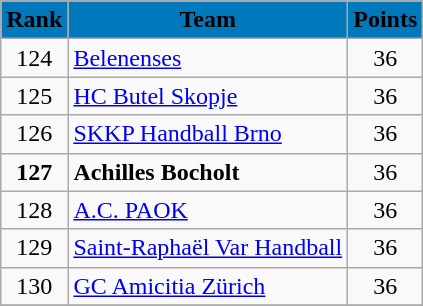<table class="wikitable" style="text-align: center">
<tr>
<th style="color:#000000; background:#0079BC">Rank</th>
<th style="color:#000000; background:#0079BC">Team</th>
<th style="color:#000000; background:#0079BC">Points</th>
</tr>
<tr>
<td>124</td>
<td align=left> <a href='#'>Belenenses</a></td>
<td>36</td>
</tr>
<tr>
<td>125</td>
<td align=left> <a href='#'>HC Butel Skopje</a></td>
<td>36</td>
</tr>
<tr>
<td>126</td>
<td align=left> <a href='#'>SKKP Handball Brno</a></td>
<td>36</td>
</tr>
<tr>
<td><strong>127</strong></td>
<td align=left> <strong>Achilles Bocholt</strong></td>
<td>36</td>
</tr>
<tr>
<td>128</td>
<td align=left> <a href='#'>A.C. PAOK</a></td>
<td>36</td>
</tr>
<tr>
<td>129</td>
<td align=left> <a href='#'>Saint-Raphaël Var Handball</a></td>
<td>36</td>
</tr>
<tr>
<td>130</td>
<td align=left> <a href='#'>GC Amicitia Zürich</a></td>
<td>36</td>
</tr>
<tr>
</tr>
</table>
